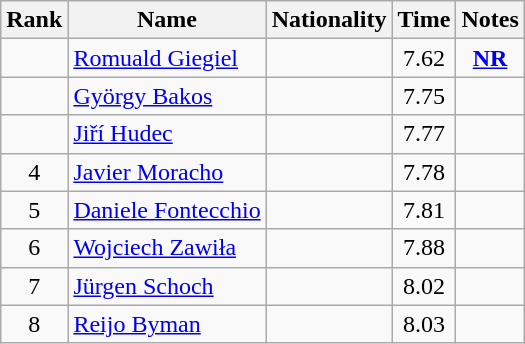<table class="wikitable sortable" style="text-align:center">
<tr>
<th>Rank</th>
<th>Name</th>
<th>Nationality</th>
<th>Time</th>
<th>Notes</th>
</tr>
<tr>
<td></td>
<td align="left"><a href='#'>Romuald Giegiel</a></td>
<td align=left></td>
<td>7.62</td>
<td><strong><a href='#'>NR</a></strong></td>
</tr>
<tr>
<td></td>
<td align="left"><a href='#'>György Bakos</a></td>
<td align=left></td>
<td>7.75</td>
<td></td>
</tr>
<tr>
<td></td>
<td align="left"><a href='#'>Jiří Hudec</a></td>
<td align=left></td>
<td>7.77</td>
<td></td>
</tr>
<tr>
<td>4</td>
<td align="left"><a href='#'>Javier Moracho</a></td>
<td align=left></td>
<td>7.78</td>
<td></td>
</tr>
<tr>
<td>5</td>
<td align="left"><a href='#'>Daniele Fontecchio</a></td>
<td align=left></td>
<td>7.81</td>
<td></td>
</tr>
<tr>
<td>6</td>
<td align="left"><a href='#'>Wojciech Zawiła</a></td>
<td align=left></td>
<td>7.88</td>
<td></td>
</tr>
<tr>
<td>7</td>
<td align="left"><a href='#'>Jürgen Schoch</a></td>
<td align=left></td>
<td>8.02</td>
<td></td>
</tr>
<tr>
<td>8</td>
<td align="left"><a href='#'>Reijo Byman</a></td>
<td align=left></td>
<td>8.03</td>
<td></td>
</tr>
</table>
